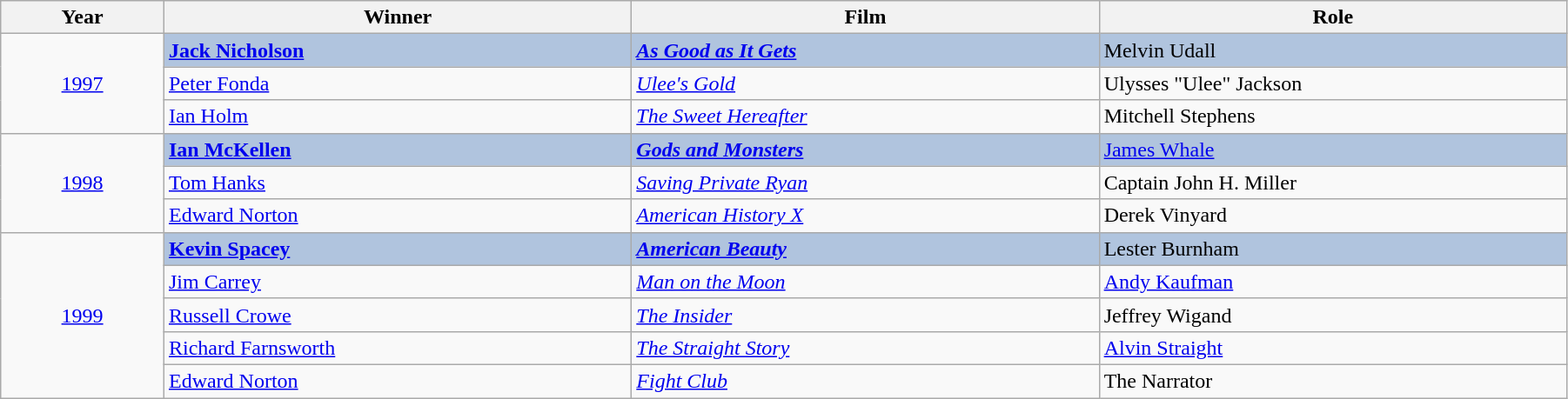<table class="wikitable" width="95%" cellpadding="5">
<tr>
<th width="100"><strong>Year</strong></th>
<th width="300"><strong>Winner</strong></th>
<th width="300"><strong>Film</strong></th>
<th width="300"><strong>Role</strong></th>
</tr>
<tr>
<td rowspan="3" style="text-align:center;"><a href='#'>1997</a></td>
<td style="background:#B0C4DE;"><strong><a href='#'>Jack Nicholson</a></strong></td>
<td style="background:#B0C4DE;"><em><a href='#'><strong>As Good as It Gets</strong></a></em></td>
<td style="background:#B0C4DE;">Melvin Udall</td>
</tr>
<tr>
<td><a href='#'>Peter Fonda</a></td>
<td><em><a href='#'>Ulee's Gold</a></em></td>
<td>Ulysses "Ulee" Jackson</td>
</tr>
<tr>
<td><a href='#'>Ian Holm</a></td>
<td><em><a href='#'>The Sweet Hereafter</a></em></td>
<td>Mitchell Stephens</td>
</tr>
<tr>
<td rowspan="3" style="text-align:center;"><a href='#'>1998</a></td>
<td style="background:#B0C4DE;"><strong><a href='#'>Ian McKellen</a></strong></td>
<td style="background:#B0C4DE;"><em><a href='#'><strong>Gods and Monsters</strong></a></em></td>
<td style="background:#B0C4DE;"><a href='#'>James Whale</a></td>
</tr>
<tr>
<td><a href='#'>Tom Hanks</a></td>
<td><em><a href='#'>Saving Private Ryan</a></em></td>
<td>Captain John H. Miller</td>
</tr>
<tr>
<td><a href='#'>Edward Norton</a></td>
<td><em><a href='#'>American History X</a></em></td>
<td>Derek Vinyard</td>
</tr>
<tr>
<td rowspan="5" style="text-align:center;"><a href='#'>1999</a></td>
<td style="background:#B0C4DE;"><strong><a href='#'>Kevin Spacey</a></strong></td>
<td style="background:#B0C4DE;"><em><a href='#'><strong>American Beauty</strong></a></em></td>
<td style="background:#B0C4DE;">Lester Burnham</td>
</tr>
<tr>
<td><a href='#'>Jim Carrey</a></td>
<td><em><a href='#'>Man on the Moon</a></em></td>
<td><a href='#'>Andy Kaufman</a></td>
</tr>
<tr>
<td><a href='#'>Russell Crowe</a></td>
<td><em><a href='#'>The Insider</a></em></td>
<td>Jeffrey Wigand</td>
</tr>
<tr>
<td><a href='#'>Richard Farnsworth</a></td>
<td><em><a href='#'>The Straight Story</a></em></td>
<td><a href='#'>Alvin Straight</a></td>
</tr>
<tr>
<td><a href='#'>Edward Norton</a></td>
<td><em><a href='#'>Fight Club</a></em></td>
<td>The Narrator</td>
</tr>
</table>
